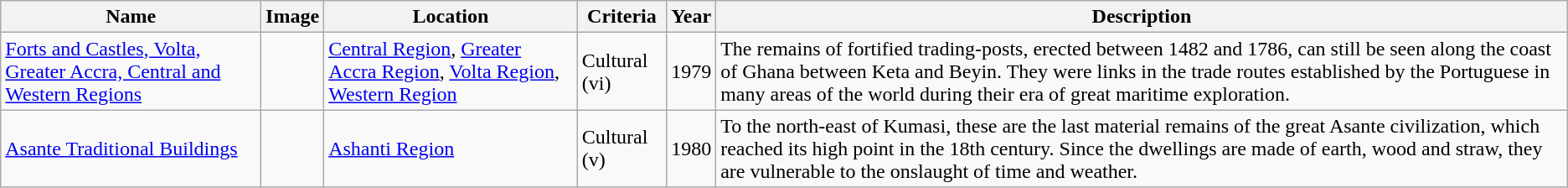<table class="wikitable sortable">
<tr>
<th>Name</th>
<th>Image</th>
<th>Location</th>
<th>Criteria</th>
<th>Year</th>
<th><strong>Description</strong></th>
</tr>
<tr>
<td><a href='#'>Forts and Castles, Volta, Greater Accra, Central and Western Regions</a></td>
<td></td>
<td><a href='#'>Central Region</a>,  <a href='#'>Greater Accra Region</a>, <a href='#'>Volta Region</a>, <a href='#'>Western Region</a><br></td>
<td>Cultural (vi)</td>
<td>1979</td>
<td>The remains of fortified trading-posts, erected between 1482 and 1786, can still be seen along the coast of Ghana between Keta and Beyin. They were links in the trade routes established by the Portuguese in many areas of the world during their era of great maritime exploration.</td>
</tr>
<tr>
<td><a href='#'>Asante Traditional Buildings</a></td>
<td></td>
<td><a href='#'>Ashanti Region</a><br></td>
<td>Cultural (v)</td>
<td>1980</td>
<td>To the north-east of Kumasi, these are the last material remains of the great Asante civilization, which reached its high point in the 18th century. Since the dwellings are made of earth, wood and straw, they are vulnerable to the onslaught of time and weather.</td>
</tr>
</table>
